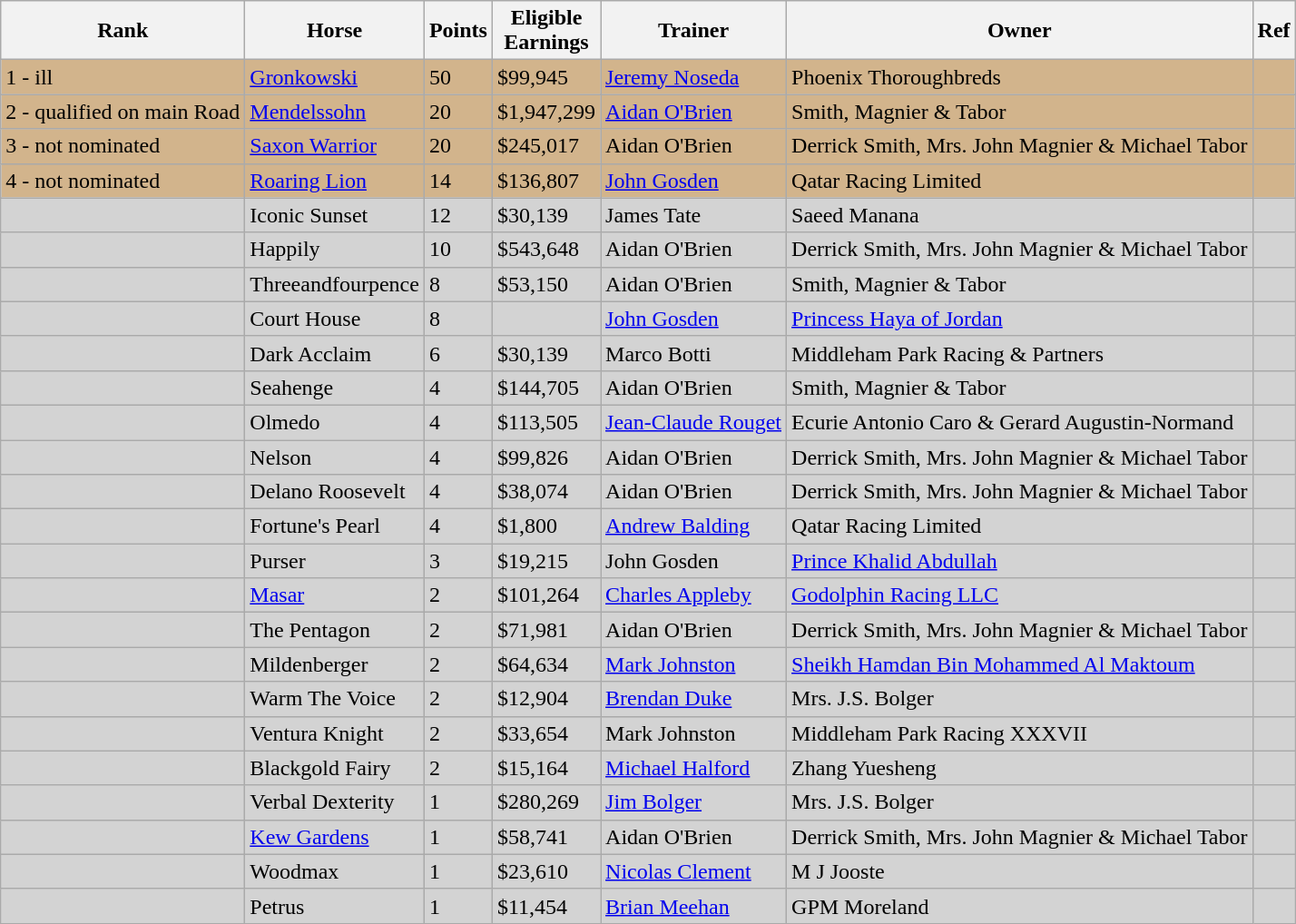<table class="wikitable">
<tr>
<th>Rank</th>
<th>Horse</th>
<th>Points</th>
<th>Eligible<br>Earnings</th>
<th>Trainer</th>
<th>Owner</th>
<th>Ref</th>
</tr>
<tr bgcolor="tan">
<td>1 - ill</td>
<td><a href='#'>Gronkowski</a></td>
<td>50</td>
<td>$99,945</td>
<td><a href='#'>Jeremy Noseda</a></td>
<td>Phoenix Thoroughbreds</td>
<td></td>
</tr>
<tr bgcolor="tan">
<td>2 - qualified on main Road</td>
<td><a href='#'>Mendelssohn</a></td>
<td>20</td>
<td>$1,947,299</td>
<td><a href='#'>Aidan O'Brien</a></td>
<td>Smith, Magnier & Tabor</td>
<td></td>
</tr>
<tr bgcolor="tan">
<td>3 - not nominated</td>
<td><a href='#'>Saxon Warrior</a></td>
<td>20</td>
<td>$245,017</td>
<td>Aidan O'Brien</td>
<td>Derrick Smith, Mrs. John Magnier & Michael Tabor</td>
<td></td>
</tr>
<tr bgcolor="tan">
<td>4 - not nominated</td>
<td><a href='#'>Roaring Lion</a></td>
<td>14</td>
<td>$136,807</td>
<td><a href='#'>John Gosden</a></td>
<td>Qatar Racing Limited</td>
<td></td>
</tr>
<tr bgcolor="lightgray">
<td></td>
<td>Iconic Sunset</td>
<td>12</td>
<td>$30,139</td>
<td>James Tate</td>
<td>Saeed Manana</td>
<td></td>
</tr>
<tr bgcolor="lightgray">
<td></td>
<td>Happily</td>
<td>10</td>
<td>$543,648</td>
<td>Aidan O'Brien</td>
<td>Derrick Smith, Mrs. John Magnier & Michael Tabor</td>
<td></td>
</tr>
<tr bgcolor="lightgray">
<td></td>
<td>Threeandfourpence</td>
<td>8</td>
<td>$53,150</td>
<td>Aidan O'Brien</td>
<td>Smith, Magnier & Tabor</td>
<td></td>
</tr>
<tr bgcolor="lightgray">
<td></td>
<td>Court House</td>
<td>8</td>
<td></td>
<td><a href='#'>John Gosden</a></td>
<td><a href='#'>Princess Haya of Jordan</a></td>
<td></td>
</tr>
<tr bgcolor="lightgray">
<td></td>
<td>Dark Acclaim</td>
<td>6</td>
<td>$30,139</td>
<td>Marco Botti</td>
<td>Middleham Park Racing & Partners</td>
<td></td>
</tr>
<tr bgcolor="lightgray">
<td></td>
<td>Seahenge</td>
<td>4</td>
<td>$144,705</td>
<td>Aidan O'Brien</td>
<td>Smith, Magnier & Tabor</td>
<td></td>
</tr>
<tr bgcolor="lightgray">
<td></td>
<td>Olmedo</td>
<td>4</td>
<td>$113,505</td>
<td><a href='#'>Jean-Claude Rouget</a></td>
<td>Ecurie Antonio Caro & Gerard Augustin-Normand</td>
<td></td>
</tr>
<tr bgcolor="lightgray">
<td></td>
<td>Nelson</td>
<td>4</td>
<td>$99,826</td>
<td>Aidan O'Brien</td>
<td>Derrick Smith, Mrs. John Magnier & Michael Tabor</td>
<td></td>
</tr>
<tr bgcolor="lightgray">
<td></td>
<td>Delano Roosevelt</td>
<td>4</td>
<td>$38,074</td>
<td>Aidan O'Brien</td>
<td>Derrick Smith, Mrs. John Magnier & Michael Tabor</td>
<td></td>
</tr>
<tr bgcolor="lightgray">
<td></td>
<td>Fortune's Pearl</td>
<td>4</td>
<td>$1,800</td>
<td><a href='#'>Andrew Balding</a></td>
<td>Qatar Racing Limited</td>
<td></td>
</tr>
<tr bgcolor="lightgray">
<td></td>
<td>Purser</td>
<td>3</td>
<td>$19,215</td>
<td>John Gosden</td>
<td><a href='#'>Prince Khalid Abdullah</a></td>
<td></td>
</tr>
<tr bgcolor="lightgray">
<td></td>
<td><a href='#'>Masar</a></td>
<td>2</td>
<td>$101,264</td>
<td><a href='#'>Charles Appleby</a></td>
<td><a href='#'>Godolphin Racing LLC</a></td>
<td></td>
</tr>
<tr bgcolor="lightgray">
<td></td>
<td>The Pentagon</td>
<td>2</td>
<td>$71,981</td>
<td>Aidan O'Brien</td>
<td>Derrick Smith, Mrs. John Magnier & Michael Tabor</td>
<td></td>
</tr>
<tr bgcolor="lightgray">
<td></td>
<td>Mildenberger</td>
<td>2</td>
<td>$64,634</td>
<td><a href='#'>Mark Johnston</a></td>
<td><a href='#'>Sheikh Hamdan Bin Mohammed Al Maktoum</a></td>
<td></td>
</tr>
<tr bgcolor="lightgray">
<td></td>
<td>Warm The Voice</td>
<td>2</td>
<td>$12,904</td>
<td><a href='#'>Brendan Duke</a></td>
<td>Mrs. J.S. Bolger</td>
<td></td>
</tr>
<tr bgcolor="lightgray">
<td></td>
<td>Ventura Knight</td>
<td>2</td>
<td>$33,654</td>
<td>Mark Johnston</td>
<td>Middleham Park Racing XXXVII</td>
<td></td>
</tr>
<tr bgcolor="lightgray">
<td></td>
<td>Blackgold Fairy</td>
<td>2</td>
<td>$15,164</td>
<td><a href='#'>Michael Halford</a></td>
<td>Zhang Yuesheng</td>
<td></td>
</tr>
<tr bgcolor="lightgray">
<td></td>
<td>Verbal Dexterity</td>
<td>1</td>
<td>$280,269</td>
<td><a href='#'>Jim Bolger</a></td>
<td>Mrs. J.S. Bolger</td>
<td></td>
</tr>
<tr bgcolor="lightgray">
<td></td>
<td><a href='#'>Kew Gardens</a></td>
<td>1</td>
<td>$58,741</td>
<td>Aidan O'Brien</td>
<td>Derrick Smith, Mrs. John Magnier & Michael Tabor</td>
<td></td>
</tr>
<tr bgcolor="lightgray">
<td></td>
<td>Woodmax</td>
<td>1</td>
<td>$23,610</td>
<td><a href='#'>Nicolas Clement</a></td>
<td>M J Jooste</td>
<td></td>
</tr>
<tr bgcolor="lightgray">
<td></td>
<td>Petrus</td>
<td>1</td>
<td>$11,454</td>
<td><a href='#'>Brian Meehan</a></td>
<td>GPM Moreland</td>
<td></td>
</tr>
</table>
